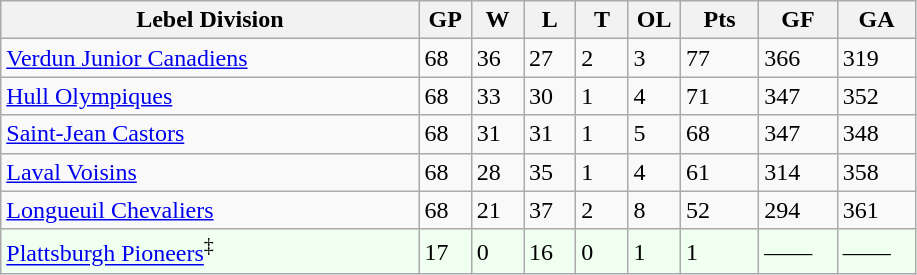<table class="wikitable">
<tr>
<th bgcolor="#DDDDFF" width="40%">Lebel Division</th>
<th bgcolor="#DDDDFF" width="5%">GP</th>
<th bgcolor="#DDDDFF" width="5%">W</th>
<th bgcolor="#DDDDFF" width="5%">L</th>
<th bgcolor="#DDDDFF" width="5%">T</th>
<th bgcolor="#DDDDFF" width="5%">OL</th>
<th bgcolor="#DDDDFF" width="7.5%">Pts</th>
<th bgcolor="#DDDDFF" width="7.5%">GF</th>
<th bgcolor="#DDDDFF" width="7.5%">GA</th>
</tr>
<tr>
<td><a href='#'>Verdun Junior Canadiens</a></td>
<td>68</td>
<td>36</td>
<td>27</td>
<td>2</td>
<td>3</td>
<td>77</td>
<td>366</td>
<td>319</td>
</tr>
<tr>
<td><a href='#'>Hull Olympiques</a></td>
<td>68</td>
<td>33</td>
<td>30</td>
<td>1</td>
<td>4</td>
<td>71</td>
<td>347</td>
<td>352</td>
</tr>
<tr>
<td><a href='#'>Saint-Jean Castors</a></td>
<td>68</td>
<td>31</td>
<td>31</td>
<td>1</td>
<td>5</td>
<td>68</td>
<td>347</td>
<td>348</td>
</tr>
<tr>
<td><a href='#'>Laval Voisins</a></td>
<td>68</td>
<td>28</td>
<td>35</td>
<td>1</td>
<td>4</td>
<td>61</td>
<td>314</td>
<td>358</td>
</tr>
<tr>
<td><a href='#'>Longueuil Chevaliers</a></td>
<td>68</td>
<td>21</td>
<td>37</td>
<td>2</td>
<td>8</td>
<td>52</td>
<td>294</td>
<td>361</td>
</tr>
<tr bgcolor="#effffef">
<td><a href='#'>Plattsburgh Pioneers</a><sup>‡</sup></td>
<td>17</td>
<td>0</td>
<td>16</td>
<td>0</td>
<td>1</td>
<td>1</td>
<td>——</td>
<td>——</td>
</tr>
</table>
